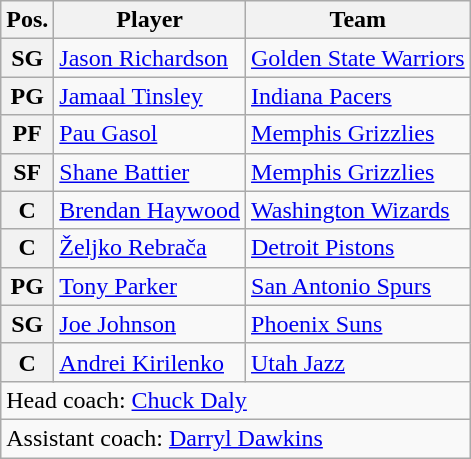<table class="wikitable">
<tr>
<th>Pos.</th>
<th>Player</th>
<th>Team</th>
</tr>
<tr>
<th>SG</th>
<td><a href='#'>Jason Richardson</a></td>
<td><a href='#'>Golden State Warriors</a></td>
</tr>
<tr>
<th>PG</th>
<td><a href='#'>Jamaal Tinsley</a></td>
<td><a href='#'>Indiana Pacers</a></td>
</tr>
<tr>
<th>PF</th>
<td><a href='#'>Pau Gasol</a></td>
<td><a href='#'>Memphis Grizzlies</a></td>
</tr>
<tr>
<th>SF</th>
<td><a href='#'>Shane Battier</a></td>
<td><a href='#'>Memphis Grizzlies</a></td>
</tr>
<tr>
<th>C</th>
<td><a href='#'>Brendan Haywood</a></td>
<td><a href='#'>Washington Wizards</a></td>
</tr>
<tr>
<th>C</th>
<td><a href='#'>Željko Rebrača</a></td>
<td><a href='#'>Detroit Pistons</a></td>
</tr>
<tr>
<th>PG</th>
<td><a href='#'>Tony Parker</a></td>
<td><a href='#'>San Antonio Spurs</a></td>
</tr>
<tr>
<th>SG</th>
<td><a href='#'>Joe Johnson</a></td>
<td><a href='#'>Phoenix Suns</a></td>
</tr>
<tr>
<th>C</th>
<td><a href='#'>Andrei Kirilenko</a></td>
<td><a href='#'>Utah Jazz</a></td>
</tr>
<tr>
<td colspan="3">Head coach: <a href='#'>Chuck Daly</a></td>
</tr>
<tr>
<td colspan="3">Assistant coach: <a href='#'>Darryl Dawkins</a></td>
</tr>
</table>
